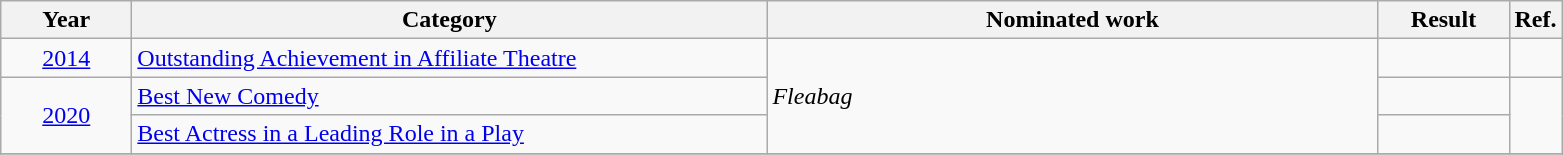<table class=wikitable>
<tr>
<th scope="col" style="width:5em;">Year</th>
<th scope="col" style="width:26em;">Category</th>
<th scope="col" style="width:25em;">Nominated work</th>
<th scope="col" style="width:5em;">Result</th>
<th>Ref.</th>
</tr>
<tr>
<td style="text-align:center;"><a href='#'>2014</a></td>
<td><a href='#'>Outstanding Achievement in Affiliate Theatre</a></td>
<td rowspan=3><em>Fleabag</em></td>
<td></td>
<td></td>
</tr>
<tr>
<td style="text-align:center;", rowspan="2"><a href='#'>2020</a></td>
<td><a href='#'>Best New Comedy</a></td>
<td></td>
<td rowspan="2"></td>
</tr>
<tr>
<td><a href='#'>Best Actress in a Leading Role in a Play</a></td>
<td></td>
</tr>
<tr>
</tr>
</table>
